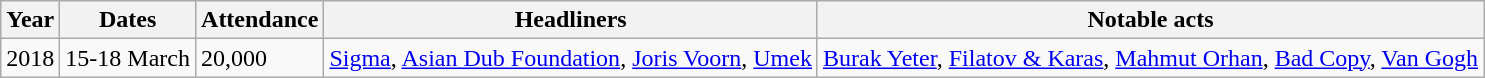<table class="wikitable sortable">
<tr>
<th>Year</th>
<th>Dates</th>
<th>Attendance</th>
<th>Headliners</th>
<th class="unsortable">Notable acts</th>
</tr>
<tr>
<td>2018</td>
<td>15-18 March</td>
<td>20,000</td>
<td><a href='#'>Sigma</a>, <a href='#'>Asian Dub Foundation</a>, <a href='#'>Joris Voorn</a>, <a href='#'>Umek</a></td>
<td><a href='#'>Burak Yeter</a>, <a href='#'>Filatov & Karas</a>, <a href='#'>Mahmut Orhan</a>, <a href='#'>Bad Copy</a>, <a href='#'>Van Gogh</a></td>
</tr>
</table>
